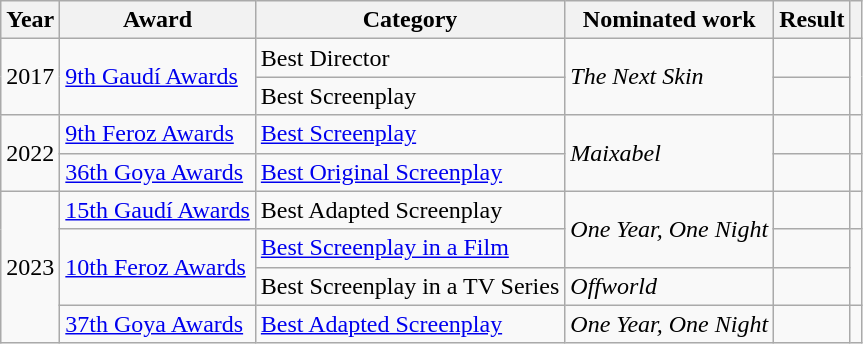<table class="wikitable sortable plainrowheaders">
<tr>
<th>Year</th>
<th>Award</th>
<th>Category</th>
<th>Nominated work</th>
<th>Result</th>
<th scope="col" class="unsortable"></th>
</tr>
<tr>
<td rowspan = "2" align = "center">2017</td>
<td rowspan = "2"><a href='#'>9th Gaudí Awards</a></td>
<td>Best Director</td>
<td rowspan = "2"><em>The Next Skin</em></td>
<td></td>
<td rowspan = "2"></td>
</tr>
<tr>
<td>Best Screenplay</td>
<td></td>
</tr>
<tr>
<td rowspan = "2" align = "center">2022</td>
<td><a href='#'>9th Feroz Awards</a></td>
<td><a href='#'>Best Screenplay</a></td>
<td rowspan = "2"><em>Maixabel</em></td>
<td></td>
<td align = "center"></td>
</tr>
<tr>
<td><a href='#'>36th Goya Awards</a></td>
<td><a href='#'>Best Original Screenplay</a></td>
<td></td>
<td align = "center"></td>
</tr>
<tr>
<td align = "center" rowspan = "4">2023</td>
<td><a href='#'>15th Gaudí Awards</a></td>
<td>Best Adapted Screenplay</td>
<td rowspan = "2"><em>One Year, One Night</em></td>
<td></td>
<td align = "center"></td>
</tr>
<tr>
<td rowspan = "2"><a href='#'>10th Feroz Awards</a></td>
<td><a href='#'>Best Screenplay in a Film</a></td>
<td></td>
<td rowspan = "2" align = "center"></td>
</tr>
<tr>
<td>Best Screenplay in a TV Series</td>
<td><em>Offworld</em></td>
<td></td>
</tr>
<tr>
<td><a href='#'>37th Goya Awards</a></td>
<td><a href='#'>Best Adapted Screenplay</a></td>
<td><em>One Year, One Night</em></td>
<td></td>
<td align = "center"></td>
</tr>
</table>
